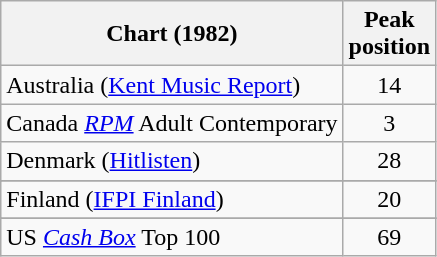<table class="wikitable sortable">
<tr>
<th scope="col">Chart (1982)</th>
<th scope="col">Peak<br>position</th>
</tr>
<tr>
<td>Australia (<a href='#'>Kent Music Report</a>)</td>
<td style="text-align:center;">14</td>
</tr>
<tr>
<td>Canada <em><a href='#'>RPM</a></em> Adult Contemporary</td>
<td style="text-align:center;">3</td>
</tr>
<tr>
<td align="left">Denmark (<a href='#'>Hitlisten</a>)</td>
<td style="text-align:center;">28</td>
</tr>
<tr>
</tr>
<tr>
</tr>
<tr>
</tr>
<tr>
<td>Finland (<a href='#'>IFPI Finland</a>)</td>
<td style="text-align:center;">20</td>
</tr>
<tr>
</tr>
<tr>
</tr>
<tr>
</tr>
<tr>
</tr>
<tr>
</tr>
<tr>
</tr>
<tr>
<td>US <a href='#'><em>Cash Box</em></a> Top 100</td>
<td style="text-align:center;">69</td>
</tr>
</table>
